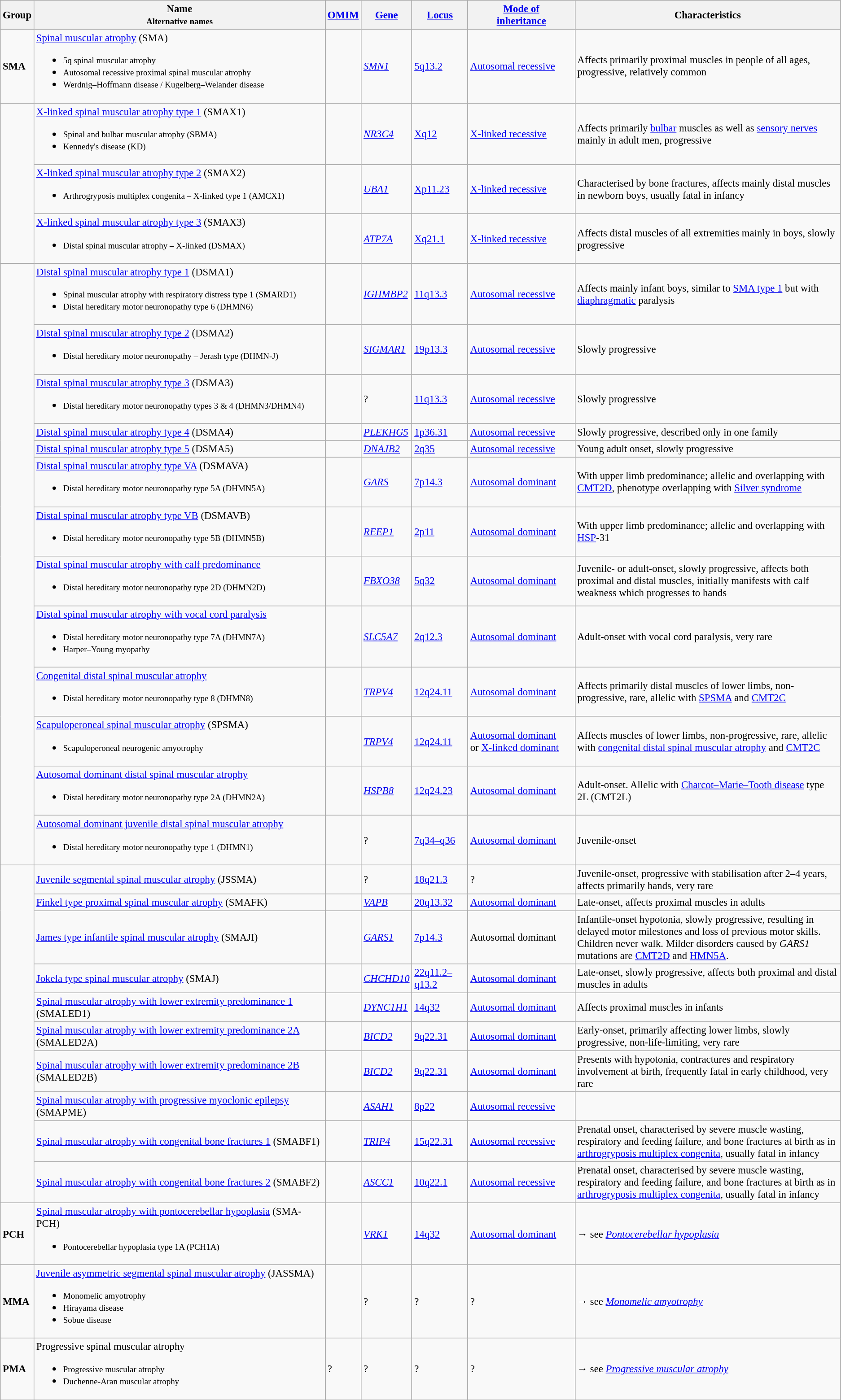<table class="wikitable" style="text-align: left; font-size: 95%;">
<tr>
<th>Group</th>
<th style="width:28em">Name<br><small>Alternative names</small></th>
<th><a href='#'>OMIM</a></th>
<th><a href='#'>Gene</a></th>
<th style="width:5em"><a href='#'>Locus</a></th>
<th style="width:10em"><a href='#'>Mode of<br>inheritance</a></th>
<th>Characteristics</th>
</tr>
<tr>
<td><strong>SMA</strong></td>
<td><a href='#'>Spinal muscular atrophy</a> (SMA)<br><ul><li><small>5q spinal muscular atrophy</small></li><li><small>Autosomal recessive proximal spinal muscular atrophy</small></li><li><small>Werdnig–Hoffmann disease / Kugelberg–Welander disease</small></li></ul></td>
<td><br><br><br></td>
<td><em><a href='#'>SMN1</a></em></td>
<td><a href='#'>5q13.2</a></td>
<td><a href='#'>Autosomal recessive</a></td>
<td>Affects primarily proximal muscles in people of all ages, progressive, relatively common</td>
</tr>
<tr>
<td rowspan="3"><strong></strong></td>
<td><a href='#'>X-linked spinal muscular atrophy type 1</a> (SMAX1)<br><ul><li><small>Spinal and bulbar muscular atrophy (SBMA)</small></li><li><small>Kennedy's disease (KD)</small></li></ul></td>
<td></td>
<td><em><a href='#'>NR3C4</a></em></td>
<td><a href='#'>Xq12</a></td>
<td><a href='#'>X-linked recessive</a></td>
<td>Affects primarily <a href='#'>bulbar</a> muscles as well as <a href='#'>sensory nerves</a> mainly in adult men, progressive</td>
</tr>
<tr>
<td><a href='#'>X-linked spinal muscular atrophy type 2</a> (SMAX2)<br><ul><li><small>Arthrogryposis multiplex congenita – X-linked type 1 (AMCX1)</small></li></ul></td>
<td></td>
<td><em><a href='#'>UBA1</a></em></td>
<td><a href='#'>Xp11.23</a></td>
<td><a href='#'>X-linked recessive</a></td>
<td>Characterised by bone fractures, affects mainly distal muscles in newborn boys, usually fatal in infancy</td>
</tr>
<tr>
<td><a href='#'>X-linked spinal muscular atrophy type 3</a> (SMAX3)<br><ul><li><small>Distal spinal muscular atrophy – X-linked (DSMAX)</small></li></ul></td>
<td></td>
<td><em><a href='#'>ATP7A</a></em></td>
<td><a href='#'>Xq21.1</a></td>
<td><a href='#'>X-linked recessive</a></td>
<td>Affects distal muscles of all extremities mainly in boys, slowly progressive</td>
</tr>
<tr>
<td rowspan="13"><strong></strong></td>
<td><a href='#'>Distal spinal muscular atrophy type 1</a> (DSMA1)<br><ul><li><small>Spinal muscular atrophy with respiratory distress type 1 (SMARD1)</small></li><li><small>Distal hereditary motor neuronopathy type 6 (DHMN6)</small></li></ul></td>
<td></td>
<td><em><a href='#'>IGHMBP2</a> </em></td>
<td><a href='#'>11q13.3</a></td>
<td><a href='#'>Autosomal recessive</a></td>
<td>Affects mainly infant boys, similar to <a href='#'>SMA type 1</a> but with <a href='#'>diaphragmatic</a> paralysis</td>
</tr>
<tr>
<td><a href='#'>Distal spinal muscular atrophy type 2</a> (DSMA2)<br><ul><li><small>Distal hereditary motor neuronopathy – Jerash type (DHMN-J)</small></li></ul></td>
<td></td>
<td><em><a href='#'>SIGMAR1</a></em></td>
<td><a href='#'>19p13.3</a></td>
<td><a href='#'>Autosomal recessive</a></td>
<td>Slowly progressive</td>
</tr>
<tr>
<td><a href='#'>Distal spinal muscular atrophy type 3</a> (DSMA3)<br><ul><li><small>Distal hereditary motor neuronopathy types 3 & 4 (DHMN3/DHMN4)</small></li></ul></td>
<td></td>
<td>?</td>
<td><a href='#'>11q13.3</a></td>
<td><a href='#'>Autosomal recessive</a></td>
<td>Slowly progressive</td>
</tr>
<tr>
<td><a href='#'>Distal spinal muscular atrophy type 4</a> (DSMA4)</td>
<td></td>
<td><em><a href='#'>PLEKHG5</a></em></td>
<td><a href='#'>1p36.31</a></td>
<td><a href='#'>Autosomal recessive</a></td>
<td>Slowly progressive, described only in one family</td>
</tr>
<tr>
<td><a href='#'>Distal spinal muscular atrophy type 5</a> (DSMA5)</td>
<td></td>
<td><em><a href='#'>DNAJB2</a></em></td>
<td><a href='#'>2q35</a></td>
<td><a href='#'>Autosomal recessive</a></td>
<td>Young adult onset, slowly progressive</td>
</tr>
<tr>
<td><a href='#'>Distal spinal muscular atrophy type VA</a> (DSMAVA)<br><ul><li><small>Distal hereditary motor neuronopathy type 5A (DHMN5A)</small></li></ul></td>
<td></td>
<td><em><a href='#'>GARS</a></em></td>
<td><a href='#'>7p14.3</a></td>
<td><a href='#'>Autosomal dominant</a></td>
<td>With upper limb predominance; allelic and overlapping with <a href='#'>CMT2D</a>, phenotype overlapping with <a href='#'>Silver syndrome</a></td>
</tr>
<tr>
<td><a href='#'>Distal spinal muscular atrophy type VB</a> (DSMAVB)<br><ul><li><small>Distal hereditary motor neuronopathy type 5B (DHMN5B)</small></li></ul></td>
<td></td>
<td><em><a href='#'>REEP1</a></em></td>
<td><a href='#'>2p11</a></td>
<td><a href='#'>Autosomal dominant</a></td>
<td>With upper limb predominance; allelic and overlapping with <a href='#'>HSP</a>-31</td>
</tr>
<tr>
<td><a href='#'>Distal spinal muscular atrophy with calf predominance</a><br><ul><li><small>Distal hereditary motor neuronopathy type 2D (DHMN2D)</small></li></ul></td>
<td></td>
<td><em><a href='#'>FBXO38</a></em></td>
<td><a href='#'>5q32</a></td>
<td><a href='#'>Autosomal dominant</a></td>
<td>Juvenile- or adult-onset, slowly progressive, affects both proximal and distal muscles, initially manifests with calf weakness which progresses to hands</td>
</tr>
<tr>
<td><a href='#'>Distal spinal muscular atrophy with vocal cord paralysis</a><br><ul><li><small>Distal hereditary motor neuronopathy type 7A (DHMN7A)</small></li><li><small>Harper–Young myopathy</small></li></ul></td>
<td></td>
<td><em><a href='#'>SLC5A7</a></em></td>
<td><a href='#'>2q12.3</a></td>
<td><a href='#'>Autosomal dominant</a></td>
<td>Adult-onset with vocal cord paralysis, very rare</td>
</tr>
<tr>
<td><a href='#'>Congenital distal spinal muscular atrophy</a><br><ul><li><small>Distal hereditary motor neuronopathy type 8 (DHMN8)</small></li></ul></td>
<td></td>
<td><em><a href='#'>TRPV4</a></em></td>
<td><a href='#'>12q24.11</a></td>
<td><a href='#'>Autosomal dominant</a></td>
<td>Affects primarily distal muscles of lower limbs, non-progressive, rare, allelic with <a href='#'>SPSMA</a> and <a href='#'>CMT2C</a></td>
</tr>
<tr>
<td><a href='#'>Scapuloperoneal spinal muscular atrophy</a> (SPSMA)<br><ul><li><small>Scapuloperoneal neurogenic amyotrophy</small></li></ul></td>
<td></td>
<td><em><a href='#'>TRPV4</a></em></td>
<td><a href='#'>12q24.11</a></td>
<td><a href='#'>Autosomal dominant</a><br>or <a href='#'>X-linked dominant</a></td>
<td>Affects muscles of lower limbs, non-progressive, rare, allelic with <a href='#'>congenital distal spinal muscular atrophy</a> and <a href='#'>CMT2C</a></td>
</tr>
<tr>
<td><a href='#'>Autosomal dominant distal spinal muscular atrophy</a><br><ul><li><small>Distal hereditary motor neuronopathy type 2A (DHMN2A)</small></li></ul></td>
<td></td>
<td><em><a href='#'>HSPB8</a></em></td>
<td><a href='#'>12q24.23</a></td>
<td><a href='#'>Autosomal dominant</a></td>
<td>Adult-onset. Allelic with <a href='#'>Charcot–Marie–Tooth disease</a> type 2L (CMT2L)</td>
</tr>
<tr>
<td><a href='#'>Autosomal dominant juvenile distal spinal muscular atrophy</a><br><ul><li><small>Distal hereditary motor neuronopathy type 1 (DHMN1)</small></li></ul></td>
<td></td>
<td>?</td>
<td><a href='#'>7q34–q36</a></td>
<td><a href='#'>Autosomal dominant</a></td>
<td>Juvenile-onset</td>
</tr>
<tr>
<td rowspan="10"></td>
<td><a href='#'>Juvenile segmental spinal muscular atrophy</a> (JSSMA)</td>
<td></td>
<td>?</td>
<td><a href='#'>18q21.3</a></td>
<td>?</td>
<td>Juvenile-onset, progressive with stabilisation after 2–4 years, affects primarily hands, very rare</td>
</tr>
<tr>
<td><a href='#'>Finkel type proximal spinal muscular atrophy</a> (SMAFK)</td>
<td></td>
<td><em><a href='#'>VAPB</a></em></td>
<td><a href='#'>20q13.32</a></td>
<td><a href='#'>Autosomal dominant</a></td>
<td>Late-onset, affects proximal muscles in adults</td>
</tr>
<tr>
<td><a href='#'>James type infantile spinal muscular atrophy</a> (SMAJI)</td>
<td></td>
<td><em><a href='#'>GARS1</a></em></td>
<td><a href='#'>7p14.3</a></td>
<td>Autosomal dominant</td>
<td>Infantile-onset hypotonia, slowly progressive, resulting in delayed motor milestones and loss of previous motor skills. Children never walk. Milder disorders caused by <em>GARS1</em> mutations are <a href='#'>CMT2D</a> and <a href='#'>HMN5A</a>.</td>
</tr>
<tr>
<td><a href='#'>Jokela type spinal muscular atrophy</a> (SMAJ)</td>
<td></td>
<td><em><a href='#'>CHCHD10</a></em></td>
<td><a href='#'>22q11.2–q13.2</a></td>
<td><a href='#'>Autosomal dominant</a></td>
<td>Late-onset, slowly progressive, affects both proximal and distal muscles in adults</td>
</tr>
<tr>
<td><a href='#'>Spinal muscular atrophy with lower extremity predominance 1</a> (SMALED1)</td>
<td></td>
<td><em><a href='#'>DYNC1H1</a></em></td>
<td><a href='#'>14q32</a></td>
<td><a href='#'>Autosomal dominant</a></td>
<td>Affects proximal muscles in infants</td>
</tr>
<tr>
<td><a href='#'>Spinal muscular atrophy with lower extremity predominance 2A</a> (SMALED2A)</td>
<td></td>
<td><em><a href='#'>BICD2</a></em></td>
<td><a href='#'>9q22.31</a></td>
<td><a href='#'>Autosomal dominant</a></td>
<td>Early-onset, primarily affecting lower limbs, slowly progressive, non-life-limiting, very rare</td>
</tr>
<tr>
<td><a href='#'>Spinal muscular atrophy with lower extremity predominance 2B</a> (SMALED2B)</td>
<td></td>
<td><em><a href='#'>BICD2</a></em></td>
<td><a href='#'>9q22.31</a></td>
<td><a href='#'>Autosomal dominant</a></td>
<td>Presents with hypotonia, contractures and respiratory involvement at birth, frequently fatal in early childhood, very rare</td>
</tr>
<tr>
<td><a href='#'>Spinal muscular atrophy with progressive myoclonic epilepsy</a> (SMAPME)</td>
<td></td>
<td><em><a href='#'>ASAH1</a></em></td>
<td><a href='#'>8p22</a></td>
<td><a href='#'>Autosomal recessive</a></td>
<td></td>
</tr>
<tr>
<td><a href='#'>Spinal muscular atrophy with congenital bone fractures 1</a> (SMABF1)</td>
<td></td>
<td><em><a href='#'>TRIP4</a></em></td>
<td><a href='#'>15q22.31</a></td>
<td><a href='#'>Autosomal recessive</a></td>
<td>Prenatal onset, characterised by severe muscle wasting, respiratory and feeding failure, and bone fractures at birth as in <a href='#'>arthrogryposis multiplex congenita</a>, usually fatal in infancy</td>
</tr>
<tr>
<td><a href='#'>Spinal muscular atrophy with congenital bone fractures 2</a> (SMABF2)</td>
<td></td>
<td><em><a href='#'>ASCC1</a></em></td>
<td><a href='#'>10q22.1</a></td>
<td><a href='#'>Autosomal recessive</a></td>
<td>Prenatal onset, characterised by severe muscle wasting, respiratory and feeding failure, and bone fractures at birth as in <a href='#'>arthrogryposis multiplex congenita</a>, usually fatal in infancy</td>
</tr>
<tr>
<td><strong>PCH</strong></td>
<td><a href='#'>Spinal muscular atrophy with pontocerebellar hypoplasia</a> (SMA-PCH)<br><ul><li><small>Pontocerebellar hypoplasia type 1A (PCH1A)</small></li></ul></td>
<td></td>
<td><em><a href='#'>VRK1</a></em></td>
<td><a href='#'>14q32</a></td>
<td><a href='#'>Autosomal dominant</a></td>
<td>→ see <em><a href='#'>Pontocerebellar hypoplasia</a></em></td>
</tr>
<tr>
<td><strong>MMA</strong></td>
<td><a href='#'>Juvenile asymmetric segmental spinal muscular atrophy</a> (JASSMA)<br><ul><li><small>Monomelic amyotrophy</small></li><li><small>Hirayama disease</small></li><li><small>Sobue disease</small></li></ul></td>
<td></td>
<td>?</td>
<td>?</td>
<td>?</td>
<td>→ see <em><a href='#'>Monomelic amyotrophy</a></em></td>
</tr>
<tr>
<td><strong>PMA</strong></td>
<td>Progressive spinal muscular atrophy<br><ul><li><small>Progressive muscular atrophy</small></li><li><small>Duchenne-Aran muscular atrophy</small></li></ul></td>
<td>?</td>
<td>?</td>
<td>?</td>
<td>?</td>
<td>→ see <em><a href='#'>Progressive muscular atrophy</a></em></td>
</tr>
<tr>
</tr>
</table>
